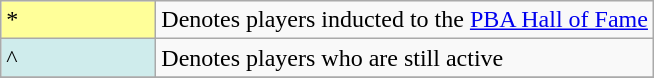<table class="wikitable">
<tr>
<td style="background-color:#FFFF99; border:1px solid #aaaaaa; width:6em">*</td>
<td>Denotes players inducted to the <a href='#'>PBA Hall of Fame</a></td>
</tr>
<tr>
<td style="background-color:#CFECEC; width:3em">^</td>
<td>Denotes players who are still active</td>
</tr>
<tr>
</tr>
</table>
